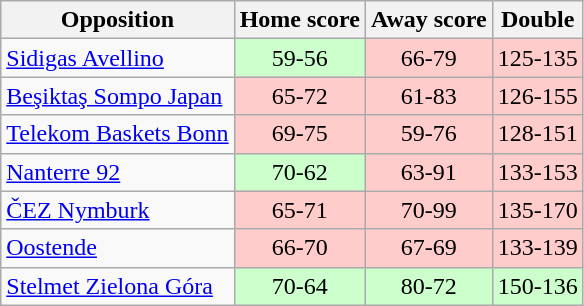<table class="wikitable" style="text-align: center;">
<tr>
<th>Opposition</th>
<th>Home score</th>
<th>Away score</th>
<th>Double</th>
</tr>
<tr>
<td align="left"> <a href='#'>Sidigas Avellino</a></td>
<td bgcolor=#cfc>59-56</td>
<td bgcolor=#fcc>66-79</td>
<td bgcolor=#fcc>125-135</td>
</tr>
<tr>
<td align="left"> <a href='#'>Beşiktaş Sompo Japan</a></td>
<td bgcolor=#fcc>65-72</td>
<td bgcolor=#fcc>61-83</td>
<td bgcolor=#fcc>126-155</td>
</tr>
<tr>
<td align="left"> <a href='#'>Telekom Baskets Bonn</a></td>
<td bgcolor=#fcc>69-75</td>
<td bgcolor=#fcc>59-76</td>
<td bgcolor=#fcc>128-151</td>
</tr>
<tr>
<td align="left"> <a href='#'>Nanterre 92</a></td>
<td bgcolor=#cfc>70-62</td>
<td bgcolor=#fcc>63-91</td>
<td bgcolor=#fcc>133-153</td>
</tr>
<tr>
<td align="left"> <a href='#'>ČEZ Nymburk</a></td>
<td bgcolor=#fcc>65-71</td>
<td bgcolor=#fcc>70-99</td>
<td bgcolor=#fcc>135-170</td>
</tr>
<tr>
<td align="left"> <a href='#'>Oostende</a></td>
<td bgcolor=#fcc>66-70</td>
<td bgcolor=#fcc>67-69</td>
<td bgcolor=#fcc>133-139</td>
</tr>
<tr>
<td align="left"> <a href='#'>Stelmet Zielona Góra</a></td>
<td bgcolor=#cfc>70-64</td>
<td bgcolor=#cfc>80-72</td>
<td bgcolor=#cfc>150-136</td>
</tr>
</table>
